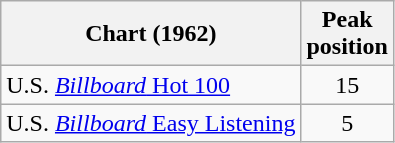<table class="wikitable sortable">
<tr>
<th>Chart (1962)</th>
<th>Peak<br>position</th>
</tr>
<tr>
<td>U.S. <a href='#'><em>Billboard</em> Hot 100</a></td>
<td align="center">15</td>
</tr>
<tr>
<td>U.S. <a href='#'><em>Billboard</em> Easy Listening</a></td>
<td align="center">5</td>
</tr>
</table>
